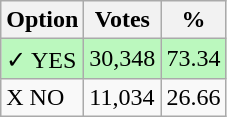<table class="wikitable">
<tr>
<th>Option</th>
<th>Votes</th>
<th>%</th>
</tr>
<tr>
<td style=background:#bbf8be>✓ YES</td>
<td style=background:#bbf8be>30,348</td>
<td style=background:#bbf8be>73.34</td>
</tr>
<tr>
<td>X NO</td>
<td>11,034</td>
<td>26.66</td>
</tr>
</table>
